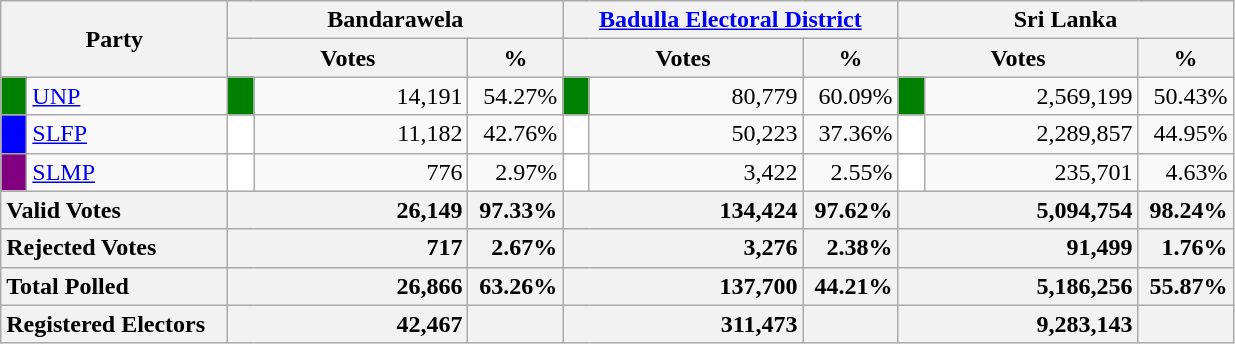<table class="wikitable">
<tr>
<th colspan="2" width="144px"rowspan="2">Party</th>
<th colspan="3" width="216px">Bandarawela</th>
<th colspan="3" width="216px"><a href='#'>Badulla Electoral District</a></th>
<th colspan="3" width="216px">Sri Lanka</th>
</tr>
<tr>
<th colspan="2" width="144px">Votes</th>
<th>%</th>
<th colspan="2" width="144px">Votes</th>
<th>%</th>
<th colspan="2" width="144px">Votes</th>
<th>%</th>
</tr>
<tr>
<td style="background-color:green;" width="10px"></td>
<td style="text-align:left;"><a href='#'>UNP</a></td>
<td style="background-color:green;" width="10px"></td>
<td style="text-align:right;">14,191</td>
<td style="text-align:right;">54.27%</td>
<td style="background-color:green;" width="10px"></td>
<td style="text-align:right;">80,779</td>
<td style="text-align:right;">60.09%</td>
<td style="background-color:green;" width="10px"></td>
<td style="text-align:right;">2,569,199</td>
<td style="text-align:right;">50.43%</td>
</tr>
<tr>
<td style="background-color:blue;" width="10px"></td>
<td style="text-align:left;"><a href='#'>SLFP</a></td>
<td style="background-color:white;" width="10px"></td>
<td style="text-align:right;">11,182</td>
<td style="text-align:right;">42.76%</td>
<td style="background-color:white;" width="10px"></td>
<td style="text-align:right;">50,223</td>
<td style="text-align:right;">37.36%</td>
<td style="background-color:white;" width="10px"></td>
<td style="text-align:right;">2,289,857</td>
<td style="text-align:right;">44.95%</td>
</tr>
<tr>
<td style="background-color:purple;" width="10px"></td>
<td style="text-align:left;"><a href='#'>SLMP</a></td>
<td style="background-color:white;" width="10px"></td>
<td style="text-align:right;">776</td>
<td style="text-align:right;">2.97%</td>
<td style="background-color:white;" width="10px"></td>
<td style="text-align:right;">3,422</td>
<td style="text-align:right;">2.55%</td>
<td style="background-color:white;" width="10px"></td>
<td style="text-align:right;">235,701</td>
<td style="text-align:right;">4.63%</td>
</tr>
<tr>
<th colspan="2" width="144px"style="text-align:left;">Valid Votes</th>
<th style="text-align:right;"colspan="2" width="144px">26,149</th>
<th style="text-align:right;">97.33%</th>
<th style="text-align:right;"colspan="2" width="144px">134,424</th>
<th style="text-align:right;">97.62%</th>
<th style="text-align:right;"colspan="2" width="144px">5,094,754</th>
<th style="text-align:right;">98.24%</th>
</tr>
<tr>
<th colspan="2" width="144px"style="text-align:left;">Rejected Votes</th>
<th style="text-align:right;"colspan="2" width="144px">717</th>
<th style="text-align:right;">2.67%</th>
<th style="text-align:right;"colspan="2" width="144px">3,276</th>
<th style="text-align:right;">2.38%</th>
<th style="text-align:right;"colspan="2" width="144px">91,499</th>
<th style="text-align:right;">1.76%</th>
</tr>
<tr>
<th colspan="2" width="144px"style="text-align:left;">Total Polled</th>
<th style="text-align:right;"colspan="2" width="144px">26,866</th>
<th style="text-align:right;">63.26%</th>
<th style="text-align:right;"colspan="2" width="144px">137,700</th>
<th style="text-align:right;">44.21%</th>
<th style="text-align:right;"colspan="2" width="144px">5,186,256</th>
<th style="text-align:right;">55.87%</th>
</tr>
<tr>
<th colspan="2" width="144px"style="text-align:left;">Registered Electors</th>
<th style="text-align:right;"colspan="2" width="144px">42,467</th>
<th></th>
<th style="text-align:right;"colspan="2" width="144px">311,473</th>
<th></th>
<th style="text-align:right;"colspan="2" width="144px">9,283,143</th>
<th></th>
</tr>
</table>
